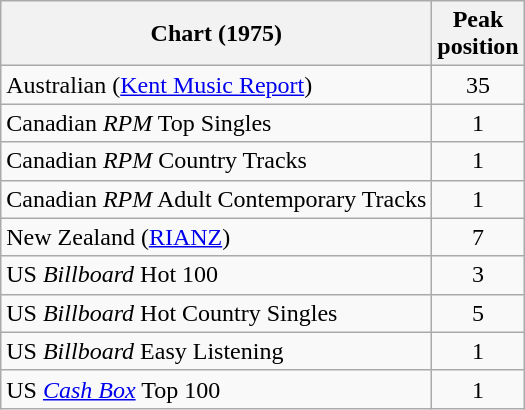<table class="wikitable sortable">
<tr>
<th>Chart (1975)</th>
<th style="text-align:center;">Peak<br>position</th>
</tr>
<tr>
<td>Australian (<a href='#'>Kent Music Report</a>)</td>
<td style="text-align:center;">35</td>
</tr>
<tr>
<td>Canadian <em>RPM</em> Top Singles</td>
<td style="text-align:center;">1</td>
</tr>
<tr>
<td>Canadian <em>RPM</em> Country Tracks</td>
<td style="text-align:center;">1</td>
</tr>
<tr>
<td>Canadian <em>RPM</em> Adult Contemporary Tracks</td>
<td style="text-align:center;">1</td>
</tr>
<tr>
<td>New Zealand (<a href='#'>RIANZ</a>)</td>
<td style="text-align:center;">7</td>
</tr>
<tr>
<td>US <em>Billboard</em> Hot 100</td>
<td style="text-align:center;">3</td>
</tr>
<tr>
<td>US <em>Billboard</em> Hot Country Singles</td>
<td style="text-align:center;">5</td>
</tr>
<tr>
<td>US <em>Billboard</em> Easy Listening</td>
<td style="text-align:center;">1</td>
</tr>
<tr>
<td>US <em><a href='#'>Cash Box</a></em> Top 100 </td>
<td style="text-align:center;">1</td>
</tr>
</table>
